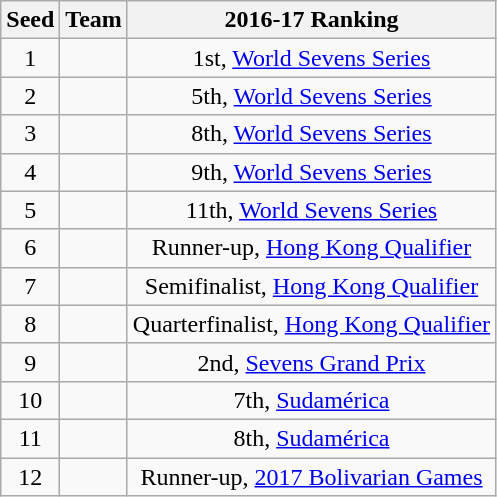<table class="wikitable" style="text-align:center;">
<tr>
<th>Seed</th>
<th>Team</th>
<th>2016-17 Ranking</th>
</tr>
<tr>
<td>1</td>
<td align=left></td>
<td>1st, <a href='#'>World Sevens Series</a></td>
</tr>
<tr>
<td>2</td>
<td align=left></td>
<td>5th, <a href='#'>World Sevens Series</a></td>
</tr>
<tr>
<td>3</td>
<td align=left></td>
<td>8th, <a href='#'>World Sevens Series</a></td>
</tr>
<tr>
<td>4</td>
<td align=left></td>
<td>9th, <a href='#'>World Sevens Series</a></td>
</tr>
<tr>
<td>5</td>
<td align=left></td>
<td>11th, <a href='#'>World Sevens Series</a></td>
</tr>
<tr>
<td>6</td>
<td align=left></td>
<td>Runner-up, <a href='#'>Hong Kong Qualifier</a></td>
</tr>
<tr>
<td>7</td>
<td align=left></td>
<td>Semifinalist, <a href='#'>Hong Kong Qualifier</a></td>
</tr>
<tr>
<td>8</td>
<td align=left></td>
<td>Quarterfinalist, <a href='#'>Hong Kong Qualifier</a></td>
</tr>
<tr>
<td>9</td>
<td align=left></td>
<td>2nd, <a href='#'>Sevens Grand Prix</a></td>
</tr>
<tr>
<td>10</td>
<td align=left></td>
<td>7th, <a href='#'>Sudamérica</a></td>
</tr>
<tr>
<td>11</td>
<td align=left></td>
<td>8th, <a href='#'>Sudamérica</a></td>
</tr>
<tr>
<td>12</td>
<td align=left></td>
<td>Runner-up, <a href='#'>2017 Bolivarian Games</a></td>
</tr>
</table>
